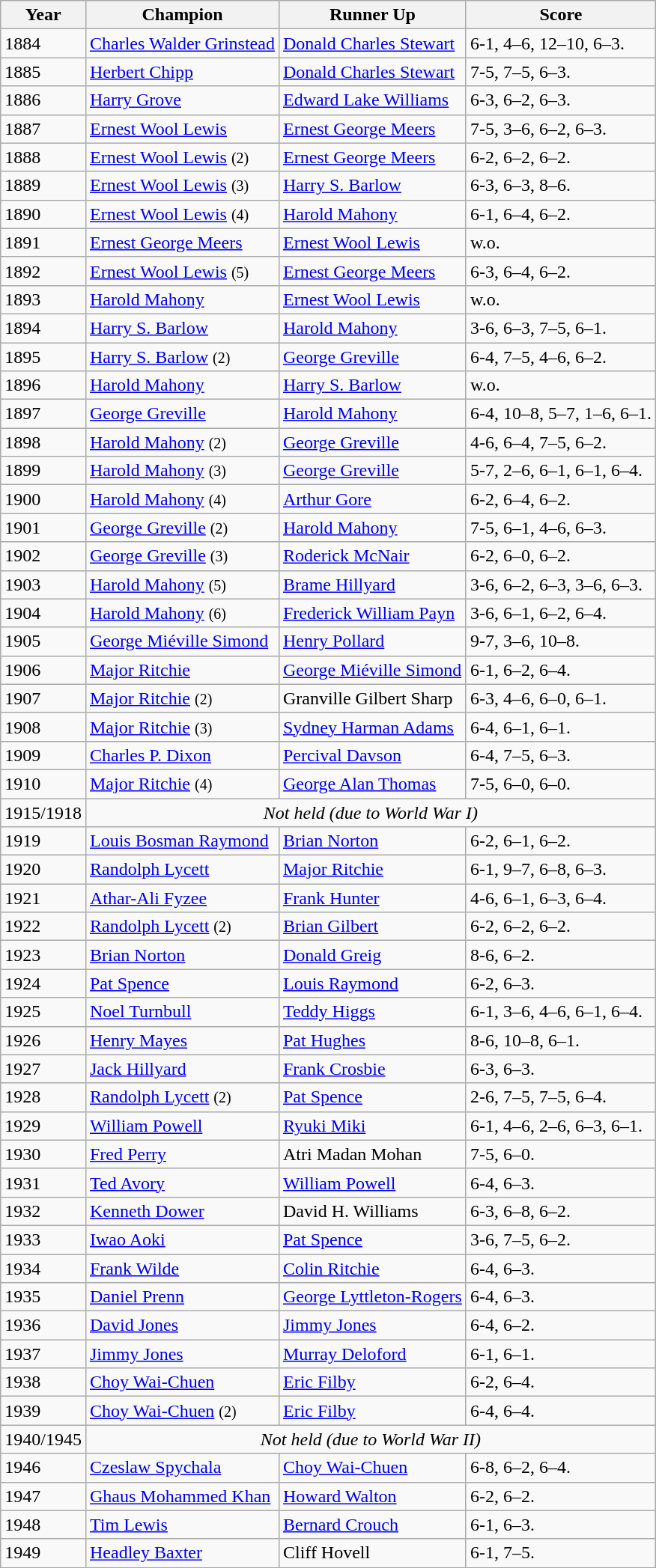<table class="wikitable sortable">
<tr>
<th>Year</th>
<th>Champion</th>
<th>Runner Up</th>
<th>Score</th>
</tr>
<tr>
<td>1884</td>
<td> <a href='#'>Charles Walder Grinstead</a></td>
<td> <a href='#'>Donald Charles Stewart</a></td>
<td>6-1, 4–6, 12–10, 6–3.</td>
</tr>
<tr>
<td>1885</td>
<td> <a href='#'>Herbert Chipp</a></td>
<td> <a href='#'>Donald Charles Stewart</a></td>
<td>7-5, 7–5, 6–3.</td>
</tr>
<tr>
<td>1886</td>
<td> <a href='#'>Harry Grove</a></td>
<td> <a href='#'>Edward Lake Williams</a></td>
<td>6-3, 6–2, 6–3.</td>
</tr>
<tr>
<td>1887</td>
<td> <a href='#'>Ernest Wool Lewis</a></td>
<td> <a href='#'>Ernest George Meers</a></td>
<td>7-5, 3–6, 6–2, 6–3.</td>
</tr>
<tr>
<td>1888</td>
<td> <a href='#'>Ernest Wool Lewis</a> <small>(2)</small></td>
<td> <a href='#'>Ernest George Meers</a></td>
<td>6-2, 6–2, 6–2.</td>
</tr>
<tr>
<td>1889</td>
<td> <a href='#'>Ernest Wool Lewis</a> <small>(3)</small></td>
<td> <a href='#'>Harry S. Barlow</a></td>
<td>6-3, 6–3, 8–6.</td>
</tr>
<tr>
<td>1890</td>
<td> <a href='#'>Ernest Wool Lewis</a> <small>(4)</small></td>
<td> <a href='#'>Harold Mahony</a></td>
<td>6-1, 6–4, 6–2.</td>
</tr>
<tr>
<td>1891</td>
<td> <a href='#'>Ernest George Meers</a></td>
<td> <a href='#'>Ernest Wool Lewis</a></td>
<td>w.o.</td>
</tr>
<tr>
<td>1892</td>
<td> <a href='#'>Ernest Wool Lewis</a> <small>(5)</small></td>
<td> <a href='#'>Ernest George Meers</a></td>
<td>6-3, 6–4, 6–2.</td>
</tr>
<tr>
<td>1893</td>
<td> <a href='#'>Harold Mahony</a></td>
<td> <a href='#'>Ernest Wool Lewis</a></td>
<td>w.o.</td>
</tr>
<tr>
<td>1894</td>
<td> <a href='#'>Harry S. Barlow</a></td>
<td> <a href='#'>Harold Mahony</a></td>
<td>3-6, 6–3, 7–5, 6–1.</td>
</tr>
<tr>
<td>1895</td>
<td> <a href='#'>Harry S. Barlow</a> <small>(2)</small></td>
<td> <a href='#'>George Greville</a></td>
<td>6-4, 7–5, 4–6, 6–2.</td>
</tr>
<tr>
<td>1896</td>
<td> <a href='#'>Harold Mahony</a></td>
<td> <a href='#'>Harry S. Barlow</a></td>
<td>w.o.</td>
</tr>
<tr>
<td>1897</td>
<td> <a href='#'>George Greville</a></td>
<td> <a href='#'>Harold Mahony</a></td>
<td>6-4, 10–8, 5–7, 1–6, 6–1.</td>
</tr>
<tr>
<td>1898</td>
<td> <a href='#'>Harold Mahony</a> <small>(2)</small></td>
<td> <a href='#'>George Greville</a></td>
<td>4-6, 6–4, 7–5, 6–2.</td>
</tr>
<tr>
<td>1899</td>
<td> <a href='#'>Harold Mahony</a> <small>(3)</small></td>
<td> <a href='#'>George Greville</a></td>
<td>5-7, 2–6, 6–1, 6–1, 6–4.</td>
</tr>
<tr>
<td>1900</td>
<td> <a href='#'>Harold Mahony</a> <small>(4)</small></td>
<td> <a href='#'>Arthur Gore</a></td>
<td>6-2, 6–4, 6–2.</td>
</tr>
<tr>
<td>1901</td>
<td> <a href='#'>George Greville</a> <small>(2)</small></td>
<td> <a href='#'>Harold Mahony</a></td>
<td>7-5, 6–1, 4–6, 6–3.</td>
</tr>
<tr>
<td>1902</td>
<td> <a href='#'>George Greville</a> <small>(3)</small></td>
<td> <a href='#'>Roderick McNair</a></td>
<td>6-2, 6–0, 6–2.</td>
</tr>
<tr>
<td>1903</td>
<td> <a href='#'>Harold Mahony</a> <small>(5)</small></td>
<td> <a href='#'>Brame Hillyard</a></td>
<td>3-6, 6–2, 6–3, 3–6, 6–3.</td>
</tr>
<tr>
<td>1904</td>
<td> <a href='#'>Harold Mahony</a> <small>(6)</small></td>
<td> <a href='#'>Frederick William Payn</a></td>
<td>3-6, 6–1, 6–2, 6–4.</td>
</tr>
<tr>
<td>1905</td>
<td> <a href='#'>George Miéville Simond</a></td>
<td> <a href='#'>Henry Pollard</a></td>
<td>9-7, 3–6, 10–8.</td>
</tr>
<tr>
<td>1906</td>
<td> <a href='#'>Major Ritchie</a></td>
<td> <a href='#'>George Miéville Simond</a></td>
<td>6-1, 6–2, 6–4.</td>
</tr>
<tr>
<td>1907</td>
<td> <a href='#'>Major Ritchie</a> <small>(2)</small></td>
<td> Granville Gilbert Sharp</td>
<td>6-3, 4–6, 6–0, 6–1.</td>
</tr>
<tr>
<td>1908</td>
<td> <a href='#'>Major Ritchie</a> <small>(3)</small></td>
<td> <a href='#'>Sydney Harman Adams</a></td>
<td>6-4, 6–1, 6–1.</td>
</tr>
<tr>
<td>1909</td>
<td> <a href='#'>Charles P. Dixon</a></td>
<td> <a href='#'>Percival Davson</a></td>
<td>6-4, 7–5, 6–3.</td>
</tr>
<tr>
<td>1910</td>
<td> <a href='#'>Major Ritchie</a> <small>(4)</small></td>
<td> <a href='#'>George Alan Thomas</a></td>
<td>7-5, 6–0, 6–0.</td>
</tr>
<tr>
<td>1915/1918</td>
<td colspan=5 align=center><em>Not held (due to World War I)</em></td>
</tr>
<tr>
<td>1919</td>
<td> <a href='#'>Louis Bosman Raymond</a></td>
<td> <a href='#'>Brian Norton</a></td>
<td>6-2, 6–1, 6–2.</td>
</tr>
<tr>
<td>1920</td>
<td> <a href='#'>Randolph Lycett</a></td>
<td> <a href='#'>Major Ritchie</a></td>
<td>6-1, 9–7, 6–8, 6–3.</td>
</tr>
<tr>
<td>1921</td>
<td> <a href='#'>Athar-Ali Fyzee</a></td>
<td> <a href='#'>Frank Hunter</a></td>
<td>4-6, 6–1, 6–3, 6–4.</td>
</tr>
<tr>
<td>1922</td>
<td> <a href='#'>Randolph Lycett</a> <small>(2)</small></td>
<td> <a href='#'>Brian Gilbert</a></td>
<td>6-2, 6–2, 6–2.</td>
</tr>
<tr>
<td>1923</td>
<td> <a href='#'>Brian Norton</a></td>
<td> <a href='#'>Donald Greig</a></td>
<td>8-6, 6–2.</td>
</tr>
<tr>
<td>1924</td>
<td> <a href='#'>Pat Spence</a></td>
<td> <a href='#'>Louis Raymond</a></td>
<td>6-2, 6–3.</td>
</tr>
<tr>
<td>1925</td>
<td> <a href='#'>Noel Turnbull</a></td>
<td> <a href='#'>Teddy Higgs</a></td>
<td>6-1, 3–6, 4–6, 6–1, 6–4.</td>
</tr>
<tr>
<td>1926</td>
<td> <a href='#'>Henry Mayes</a></td>
<td>  <a href='#'>Pat Hughes</a></td>
<td>8-6, 10–8, 6–1.</td>
</tr>
<tr>
<td>1927</td>
<td> <a href='#'>Jack Hillyard</a></td>
<td> <a href='#'>Frank Crosbie</a></td>
<td>6-3, 6–3.</td>
</tr>
<tr>
<td>1928</td>
<td> <a href='#'>Randolph Lycett</a> <small>(2)</small></td>
<td> <a href='#'>Pat Spence</a></td>
<td>2-6, 7–5, 7–5, 6–4.</td>
</tr>
<tr>
<td>1929</td>
<td> <a href='#'>William Powell</a></td>
<td> <a href='#'>Ryuki Miki</a></td>
<td>6-1, 4–6, 2–6, 6–3, 6–1.</td>
</tr>
<tr>
<td>1930</td>
<td> <a href='#'>Fred Perry</a></td>
<td> Atri Madan Mohan</td>
<td>7-5, 6–0.</td>
</tr>
<tr>
<td>1931</td>
<td> <a href='#'>Ted Avory</a></td>
<td> <a href='#'>William Powell</a></td>
<td>6-4, 6–3.</td>
</tr>
<tr>
<td>1932</td>
<td> <a href='#'>Kenneth Dower</a></td>
<td> David H. Williams</td>
<td>6-3, 6–8, 6–2.</td>
</tr>
<tr>
<td>1933</td>
<td> <a href='#'>Iwao Aoki</a></td>
<td> <a href='#'>Pat Spence</a></td>
<td>3-6, 7–5, 6–2.</td>
</tr>
<tr>
<td>1934</td>
<td> <a href='#'>Frank Wilde</a></td>
<td> <a href='#'>Colin Ritchie</a></td>
<td>6-4, 6–3.</td>
</tr>
<tr>
<td>1935</td>
<td> <a href='#'>Daniel Prenn</a></td>
<td> <a href='#'>George Lyttleton-Rogers</a></td>
<td>6-4, 6–3.</td>
</tr>
<tr>
<td>1936</td>
<td> <a href='#'>David Jones</a></td>
<td> <a href='#'>Jimmy Jones</a></td>
<td>6-4, 6–2.</td>
</tr>
<tr>
<td>1937</td>
<td> <a href='#'>Jimmy Jones</a></td>
<td> <a href='#'>Murray Deloford</a></td>
<td>6-1, 6–1.</td>
</tr>
<tr>
<td>1938</td>
<td> <a href='#'>Choy Wai-Chuen</a></td>
<td> <a href='#'>Eric Filby</a></td>
<td>6-2, 6–4.</td>
</tr>
<tr>
<td>1939</td>
<td> <a href='#'>Choy Wai-Chuen</a>  <small>(2)</small></td>
<td> <a href='#'>Eric Filby</a></td>
<td>6-4, 6–4.</td>
</tr>
<tr>
<td>1940/1945</td>
<td colspan=5 align=center><em>Not held (due to World War II)</em></td>
</tr>
<tr>
<td>1946</td>
<td> <a href='#'>Czeslaw Spychala</a></td>
<td> <a href='#'>Choy Wai-Chuen</a></td>
<td>6-8, 6–2, 6–4.</td>
</tr>
<tr>
<td>1947</td>
<td> <a href='#'>Ghaus Mohammed Khan</a></td>
<td> <a href='#'>Howard Walton</a></td>
<td>6-2, 6–2.</td>
</tr>
<tr>
<td>1948</td>
<td> <a href='#'>Tim Lewis</a></td>
<td> <a href='#'>Bernard Crouch</a></td>
<td>6-1, 6–3.</td>
</tr>
<tr>
<td>1949</td>
<td>  <a href='#'>Headley Baxter</a></td>
<td> Cliff Hovell</td>
<td>6-1, 7–5.</td>
</tr>
</table>
